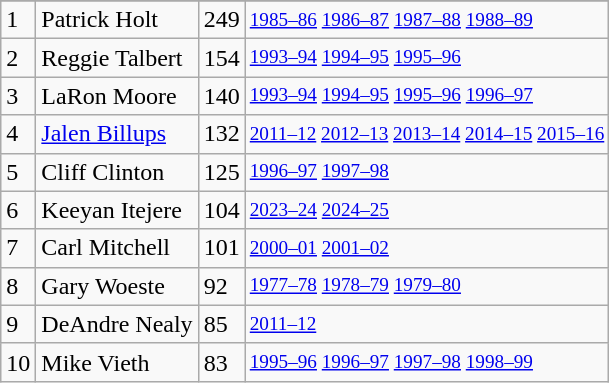<table class="wikitable">
<tr>
</tr>
<tr>
<td>1</td>
<td>Patrick Holt</td>
<td>249</td>
<td style="font-size:80%;"><a href='#'>1985–86</a> <a href='#'>1986–87</a> <a href='#'>1987–88</a> <a href='#'>1988–89</a></td>
</tr>
<tr>
<td>2</td>
<td>Reggie Talbert</td>
<td>154</td>
<td style="font-size:80%;"><a href='#'>1993–94</a> <a href='#'>1994–95</a> <a href='#'>1995–96</a></td>
</tr>
<tr>
<td>3</td>
<td>LaRon Moore</td>
<td>140</td>
<td style="font-size:80%;"><a href='#'>1993–94</a> <a href='#'>1994–95</a> <a href='#'>1995–96</a> <a href='#'>1996–97</a></td>
</tr>
<tr>
<td>4</td>
<td><a href='#'>Jalen Billups</a></td>
<td>132</td>
<td style="font-size:80%;"><a href='#'>2011–12</a> <a href='#'>2012–13</a> <a href='#'>2013–14</a> <a href='#'>2014–15</a> <a href='#'>2015–16</a></td>
</tr>
<tr>
<td>5</td>
<td>Cliff Clinton</td>
<td>125</td>
<td style="font-size:80%;"><a href='#'>1996–97</a> <a href='#'>1997–98</a></td>
</tr>
<tr>
<td>6</td>
<td>Keeyan Itejere</td>
<td>104</td>
<td style="font-size:80%;"><a href='#'>2023–24</a> <a href='#'>2024–25</a></td>
</tr>
<tr>
<td>7</td>
<td>Carl Mitchell</td>
<td>101</td>
<td style="font-size:80%;"><a href='#'>2000–01</a> <a href='#'>2001–02</a></td>
</tr>
<tr>
<td>8</td>
<td>Gary Woeste</td>
<td>92</td>
<td style="font-size:80%;"><a href='#'>1977–78</a> <a href='#'>1978–79</a> <a href='#'>1979–80</a></td>
</tr>
<tr>
<td>9</td>
<td>DeAndre Nealy</td>
<td>85</td>
<td style="font-size:80%;"><a href='#'>2011–12</a></td>
</tr>
<tr>
<td>10</td>
<td>Mike Vieth</td>
<td>83</td>
<td style="font-size:80%;"><a href='#'>1995–96</a> <a href='#'>1996–97</a> <a href='#'>1997–98</a> <a href='#'>1998–99</a></td>
</tr>
</table>
